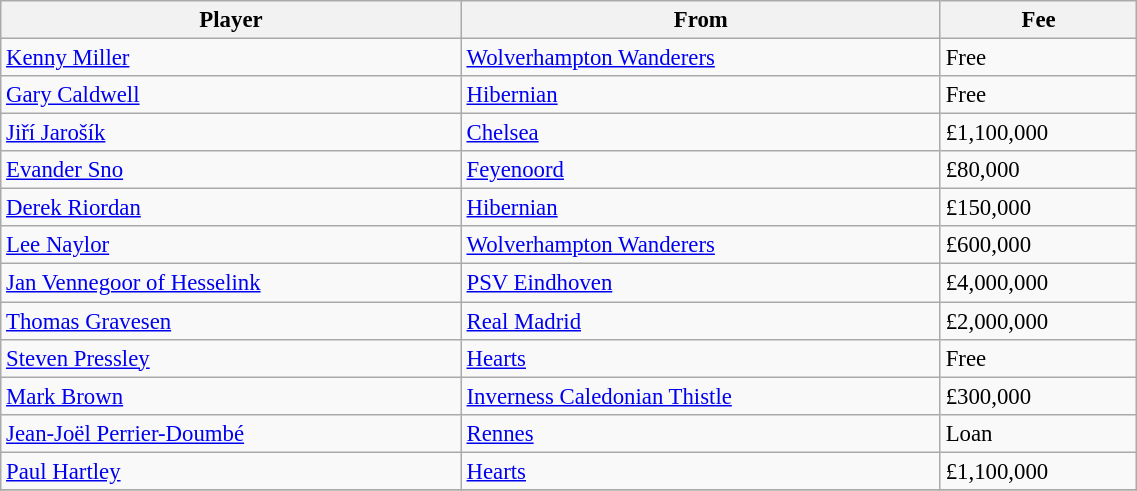<table class="wikitable sortable" style="text-align:center; font-size:95%;width:60%; text-align:left">
<tr>
<th>Player</th>
<th>From</th>
<th>Fee</th>
</tr>
<tr --->
<td> <a href='#'>Kenny Miller</a></td>
<td> <a href='#'>Wolverhampton Wanderers</a></td>
<td>Free</td>
</tr>
<tr --->
<td> <a href='#'>Gary Caldwell</a></td>
<td> <a href='#'>Hibernian</a></td>
<td>Free</td>
</tr>
<tr --->
<td> <a href='#'>Jiří Jarošík</a></td>
<td> <a href='#'>Chelsea</a></td>
<td>£1,100,000</td>
</tr>
<tr --->
<td> <a href='#'>Evander Sno</a></td>
<td> <a href='#'>Feyenoord</a></td>
<td>£80,000</td>
</tr>
<tr --->
<td> <a href='#'>Derek Riordan</a></td>
<td> <a href='#'>Hibernian</a></td>
<td>£150,000</td>
</tr>
<tr --->
<td> <a href='#'>Lee Naylor</a></td>
<td> <a href='#'>Wolverhampton Wanderers</a></td>
<td>£600,000</td>
</tr>
<tr --->
<td> <a href='#'>Jan Vennegoor of Hesselink</a></td>
<td> <a href='#'>PSV Eindhoven</a></td>
<td>£4,000,000</td>
</tr>
<tr --->
<td> <a href='#'>Thomas Gravesen</a></td>
<td> <a href='#'>Real Madrid</a></td>
<td>£2,000,000</td>
</tr>
<tr --->
<td> <a href='#'>Steven Pressley</a></td>
<td> <a href='#'>Hearts</a></td>
<td>Free</td>
</tr>
<tr --->
<td> <a href='#'>Mark Brown</a></td>
<td> <a href='#'>Inverness Caledonian Thistle</a></td>
<td>£300,000</td>
</tr>
<tr --->
<td> <a href='#'>Jean-Joël Perrier-Doumbé</a></td>
<td> <a href='#'>Rennes</a></td>
<td>Loan</td>
</tr>
<tr --->
<td> <a href='#'>Paul Hartley</a></td>
<td> <a href='#'>Hearts</a></td>
<td>£1,100,000</td>
</tr>
<tr --->
</tr>
</table>
